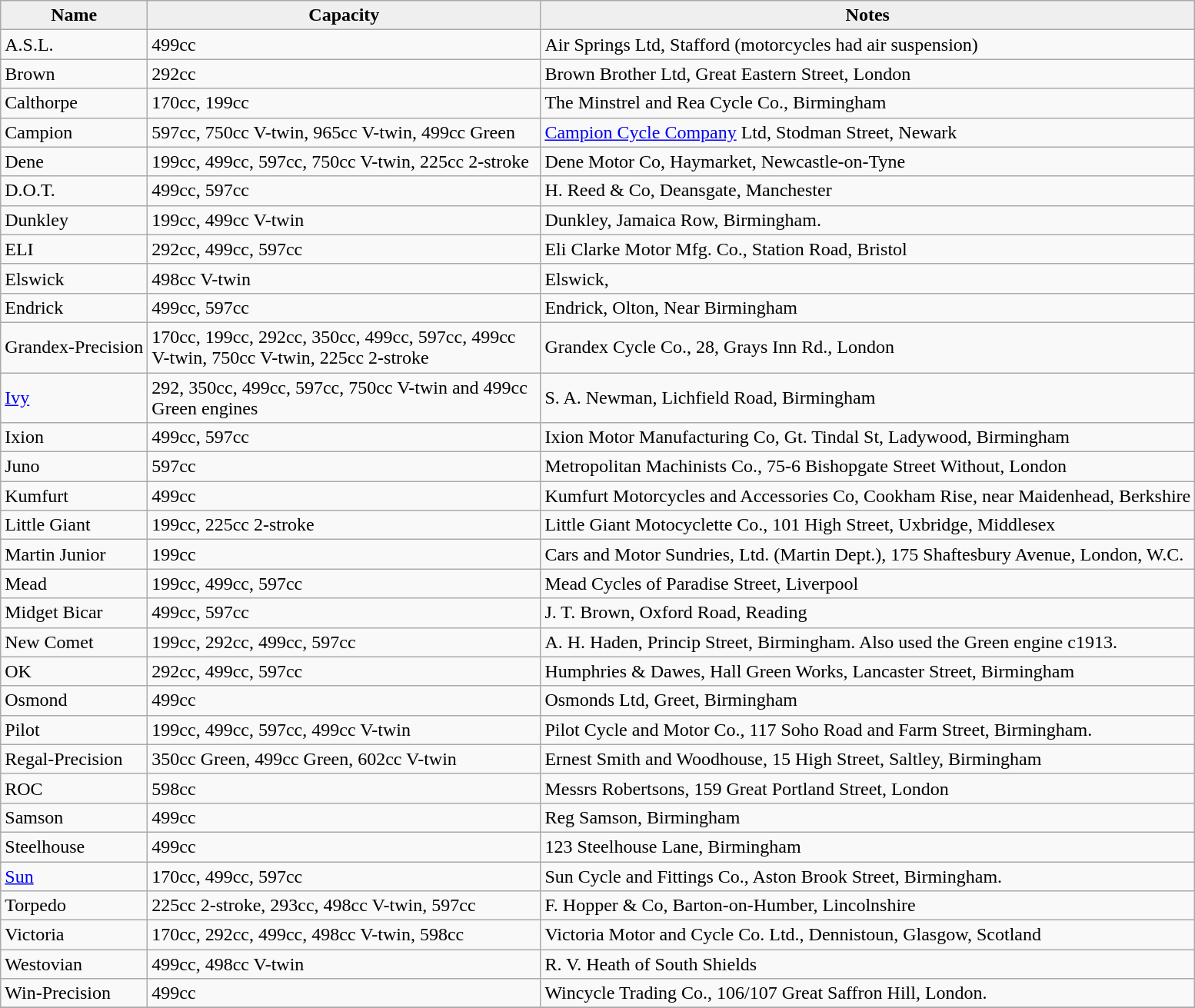<table class="wikitable">
<tr>
<th style="width: 90pt;background:#efefef;">Name</th>
<th style="width: 250pt;background:#efefef;">Capacity</th>
<th style="background:#efefef;">Notes</th>
</tr>
<tr>
<td>A.S.L.</td>
<td>499cc</td>
<td>Air Springs Ltd, Stafford (motorcycles had air suspension)</td>
</tr>
<tr>
<td>Brown</td>
<td>292cc</td>
<td>Brown Brother Ltd, Great Eastern Street, London</td>
</tr>
<tr>
<td>Calthorpe</td>
<td>170cc, 199cc</td>
<td>The Minstrel and Rea Cycle Co., Birmingham</td>
</tr>
<tr>
<td>Campion</td>
<td>597cc, 750cc V-twin, 965cc V-twin, 499cc Green</td>
<td><a href='#'>Campion Cycle Company</a> Ltd, Stodman Street, Newark</td>
</tr>
<tr>
<td>Dene</td>
<td>199cc, 499cc, 597cc, 750cc V-twin, 225cc 2-stroke</td>
<td>Dene Motor Co, Haymarket, Newcastle-on-Tyne</td>
</tr>
<tr>
<td>D.O.T.</td>
<td>499cc, 597cc</td>
<td>H. Reed & Co, Deansgate, Manchester</td>
</tr>
<tr>
<td>Dunkley</td>
<td>199cc, 499cc V-twin</td>
<td>Dunkley, Jamaica Row, Birmingham.</td>
</tr>
<tr>
<td>ELI</td>
<td>292cc, 499cc, 597cc</td>
<td>Eli Clarke Motor Mfg. Co., Station Road, Bristol</td>
</tr>
<tr>
<td>Elswick</td>
<td>498cc V-twin</td>
<td>Elswick,</td>
</tr>
<tr>
<td>Endrick</td>
<td>499cc, 597cc</td>
<td>Endrick, Olton, Near Birmingham</td>
</tr>
<tr>
<td>Grandex-Precision</td>
<td>170cc, 199cc, 292cc, 350cc, 499cc, 597cc, 499cc V-twin, 750cc V-twin, 225cc 2-stroke</td>
<td>Grandex Cycle Co., 28, Grays Inn Rd., London</td>
</tr>
<tr>
<td><a href='#'>Ivy</a></td>
<td>292, 350cc, 499cc, 597cc, 750cc V-twin and 499cc Green engines</td>
<td>S. A. Newman, Lichfield Road, Birmingham</td>
</tr>
<tr>
<td>Ixion</td>
<td>499cc, 597cc</td>
<td>Ixion Motor Manufacturing Co, Gt. Tindal St, Ladywood, Birmingham</td>
</tr>
<tr>
<td>Juno</td>
<td>597cc</td>
<td>Metropolitan Machinists Co., 75-6 Bishopgate Street Without, London</td>
</tr>
<tr>
<td>Kumfurt</td>
<td>499cc</td>
<td>Kumfurt Motorcycles and Accessories Co, Cookham Rise, near Maidenhead, Berkshire</td>
</tr>
<tr>
<td>Little Giant</td>
<td>199cc, 225cc 2-stroke</td>
<td>Little Giant Motocyclette Co., 101 High Street, Uxbridge, Middlesex</td>
</tr>
<tr>
<td>Martin Junior</td>
<td>199cc</td>
<td>Cars and Motor Sundries, Ltd. (Martin Dept.), 175 Shaftesbury Avenue, London, W.C.</td>
</tr>
<tr>
<td>Mead</td>
<td>199cc, 499cc, 597cc</td>
<td>Mead Cycles of Paradise Street, Liverpool</td>
</tr>
<tr>
<td>Midget Bicar</td>
<td>499cc, 597cc</td>
<td>J. T. Brown, Oxford Road, Reading</td>
</tr>
<tr>
<td>New Comet</td>
<td>199cc, 292cc, 499cc, 597cc</td>
<td>A. H. Haden, Princip Street, Birmingham. Also used the Green engine c1913.</td>
</tr>
<tr>
<td>OK</td>
<td>292cc, 499cc, 597cc</td>
<td>Humphries & Dawes, Hall Green Works, Lancaster Street, Birmingham</td>
</tr>
<tr>
<td>Osmond</td>
<td>499cc</td>
<td>Osmonds Ltd, Greet, Birmingham</td>
</tr>
<tr>
<td>Pilot</td>
<td>199cc, 499cc, 597cc, 499cc V-twin</td>
<td>Pilot Cycle and Motor Co., 117 Soho Road and Farm Street, Birmingham.</td>
</tr>
<tr>
<td>Regal-Precision</td>
<td>350cc Green, 499cc Green, 602cc V-twin</td>
<td>Ernest Smith and Woodhouse, 15 High Street, Saltley, Birmingham</td>
</tr>
<tr>
<td>ROC</td>
<td>598cc</td>
<td>Messrs Robertsons, 159 Great Portland Street, London</td>
</tr>
<tr>
<td>Samson</td>
<td>499cc</td>
<td>Reg Samson, Birmingham</td>
</tr>
<tr>
<td>Steelhouse</td>
<td>499cc</td>
<td>123 Steelhouse Lane, Birmingham</td>
</tr>
<tr>
<td><a href='#'>Sun</a></td>
<td>170cc, 499cc, 597cc</td>
<td>Sun Cycle and Fittings Co., Aston Brook Street, Birmingham.</td>
</tr>
<tr>
<td>Torpedo</td>
<td>225cc 2-stroke, 293cc, 498cc V-twin, 597cc</td>
<td>F. Hopper & Co, Barton-on-Humber, Lincolnshire</td>
</tr>
<tr>
<td>Victoria</td>
<td>170cc, 292cc, 499cc, 498cc V-twin, 598cc</td>
<td>Victoria Motor and Cycle Co. Ltd., Dennistoun, Glasgow, Scotland</td>
</tr>
<tr>
<td>Westovian</td>
<td>499cc, 498cc V-twin</td>
<td>R. V. Heath of South Shields</td>
</tr>
<tr>
<td>Win-Precision</td>
<td>499cc</td>
<td>Wincycle Trading Co., 106/107 Great Saffron Hill, London.</td>
</tr>
<tr>
</tr>
</table>
